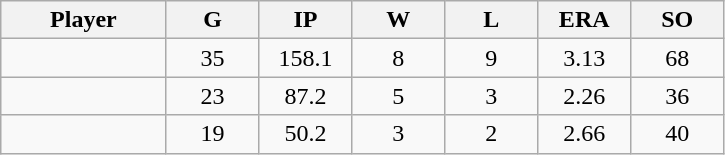<table class="wikitable sortable">
<tr>
<th bgcolor="#DDDDFF" width="16%">Player</th>
<th bgcolor="#DDDDFF" width="9%">G</th>
<th bgcolor="#DDDDFF" width="9%">IP</th>
<th bgcolor="#DDDDFF" width="9%">W</th>
<th bgcolor="#DDDDFF" width="9%">L</th>
<th bgcolor="#DDDDFF" width="9%">ERA</th>
<th bgcolor="#DDDDFF" width="9%">SO</th>
</tr>
<tr align="center">
<td></td>
<td>35</td>
<td>158.1</td>
<td>8</td>
<td>9</td>
<td>3.13</td>
<td>68</td>
</tr>
<tr align="center">
<td></td>
<td>23</td>
<td>87.2</td>
<td>5</td>
<td>3</td>
<td>2.26</td>
<td>36</td>
</tr>
<tr align="center">
<td></td>
<td>19</td>
<td>50.2</td>
<td>3</td>
<td>2</td>
<td>2.66</td>
<td>40</td>
</tr>
</table>
